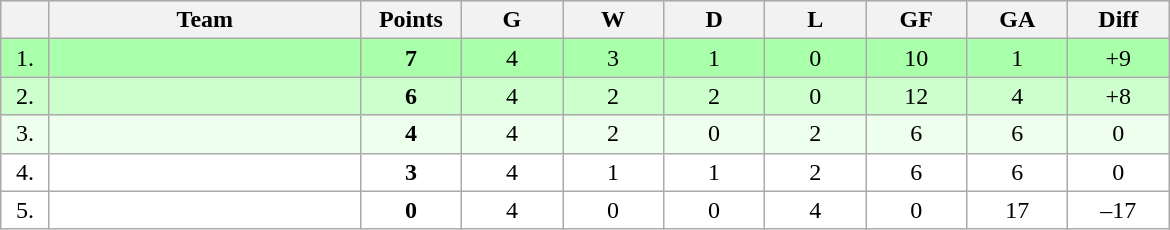<table class=wikitable style="text-align:center">
<tr bgcolor="#DCDCDC">
<th width="25"></th>
<th width="200">Team</th>
<th width="60">Points</th>
<th width="60">G</th>
<th width="60">W</th>
<th width="60">D</th>
<th width="60">L</th>
<th width="60">GF</th>
<th width="60">GA</th>
<th width="60">Diff</th>
</tr>
<tr bgcolor=#AAFFAA>
<td>1.</td>
<td align=left></td>
<td><strong>7</strong></td>
<td>4</td>
<td>3</td>
<td>1</td>
<td>0</td>
<td>10</td>
<td>1</td>
<td>+9</td>
</tr>
<tr bgcolor=#CCFFCC>
<td>2.</td>
<td align=left></td>
<td><strong>6</strong></td>
<td>4</td>
<td>2</td>
<td>2</td>
<td>0</td>
<td>12</td>
<td>4</td>
<td>+8</td>
</tr>
<tr bgcolor=#EEFFEE>
<td>3.</td>
<td align=left></td>
<td><strong>4</strong></td>
<td>4</td>
<td>2</td>
<td>0</td>
<td>2</td>
<td>6</td>
<td>6</td>
<td>0</td>
</tr>
<tr bgcolor=#FFFFFF>
<td>4.</td>
<td align=left></td>
<td><strong>3</strong></td>
<td>4</td>
<td>1</td>
<td>1</td>
<td>2</td>
<td>6</td>
<td>6</td>
<td>0</td>
</tr>
<tr bgcolor=#FFFFFF>
<td>5.</td>
<td align=left></td>
<td><strong>0</strong></td>
<td>4</td>
<td>0</td>
<td>0</td>
<td>4</td>
<td>0</td>
<td>17</td>
<td>–17</td>
</tr>
</table>
